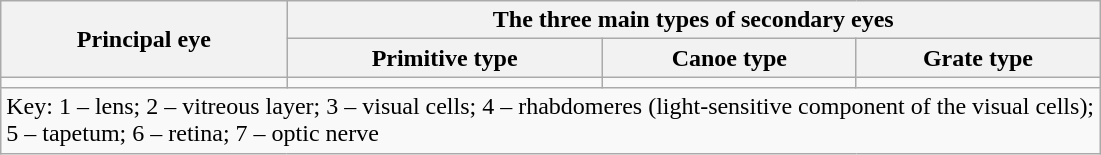<table class="wikitable">
<tr>
<th rowspan=2>Principal eye</th>
<th colspan=3>The three main types of secondary eyes</th>
</tr>
<tr>
<th>Primitive type</th>
<th>Canoe type</th>
<th>Grate type</th>
</tr>
<tr>
<td align=center></td>
<td align=center></td>
<td align=center></td>
<td align=center></td>
</tr>
<tr>
<td colspan=4>Key: 1 – lens; 2 – vitreous layer; 3 – visual cells; 4 – rhabdomeres (light-sensitive component of the visual cells);<br>5 – tapetum; 6 – retina; 7 – optic nerve</td>
</tr>
</table>
